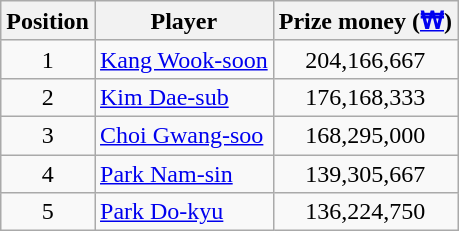<table class="wikitable">
<tr>
<th>Position</th>
<th>Player</th>
<th>Prize money (<a href='#'>₩</a>)</th>
</tr>
<tr>
<td align=center>1</td>
<td> <a href='#'>Kang Wook-soon</a></td>
<td align=center>204,166,667</td>
</tr>
<tr>
<td align=center>2</td>
<td> <a href='#'>Kim Dae-sub</a></td>
<td align=center>176,168,333</td>
</tr>
<tr>
<td align=center>3</td>
<td> <a href='#'>Choi Gwang-soo</a></td>
<td align=center>168,295,000</td>
</tr>
<tr>
<td align=center>4</td>
<td> <a href='#'>Park Nam-sin</a></td>
<td align=center>139,305,667</td>
</tr>
<tr>
<td align=center>5</td>
<td> <a href='#'>Park Do-kyu</a></td>
<td align=center>136,224,750</td>
</tr>
</table>
